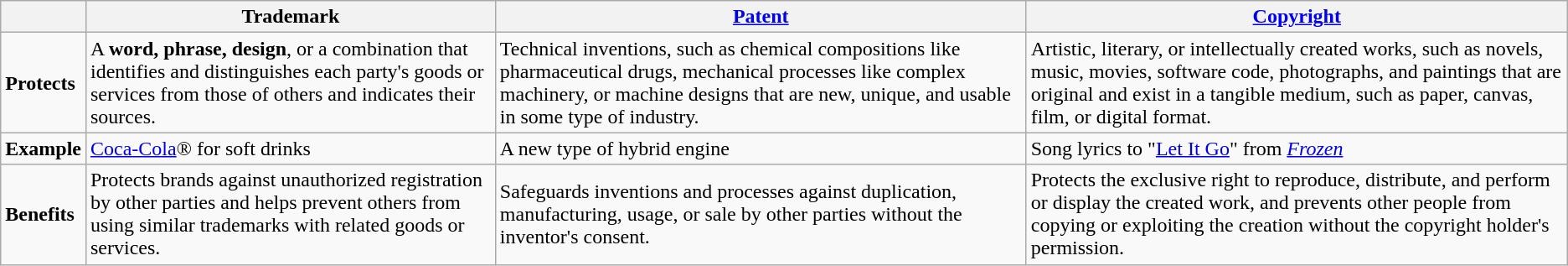<table class="wikitable">
<tr>
<th></th>
<th>Trademark</th>
<th><a href='#'>Patent</a></th>
<th><a href='#'>Copyright</a></th>
</tr>
<tr>
<td><strong>Protects</strong></td>
<td>A <strong>word, phrase, design</strong>, or a combination that identifies and distinguishes each party's goods or services from those of others and indicates their sources.</td>
<td>Technical inventions, such as chemical compositions like pharmaceutical drugs, mechanical processes like complex machinery, or machine designs that are new, unique, and usable in some type of industry.</td>
<td>Artistic, literary, or intellectually created works, such as novels, music, movies, software code, photographs, and paintings that are original and exist in a tangible medium, such as paper, canvas, film, or digital format.</td>
</tr>
<tr>
<td><strong>Example</strong></td>
<td><a href='#'>Coca-Cola</a>® for soft drinks</td>
<td>A new type of hybrid engine</td>
<td>Song lyrics to "<a href='#'>Let It Go</a>" from <em><a href='#'>Frozen</a></em></td>
</tr>
<tr>
<td><strong>Benefits</strong></td>
<td>Protects brands against unauthorized registration by other parties and helps prevent others from using similar trademarks with related goods or services.</td>
<td>Safeguards inventions and processes against duplication, manufacturing, usage, or sale by other parties without the inventor's consent.</td>
<td>Protects the exclusive right to reproduce, distribute, and perform or display the created work, and prevents other people from copying or exploiting the creation without the copyright holder's permission.</td>
</tr>
</table>
